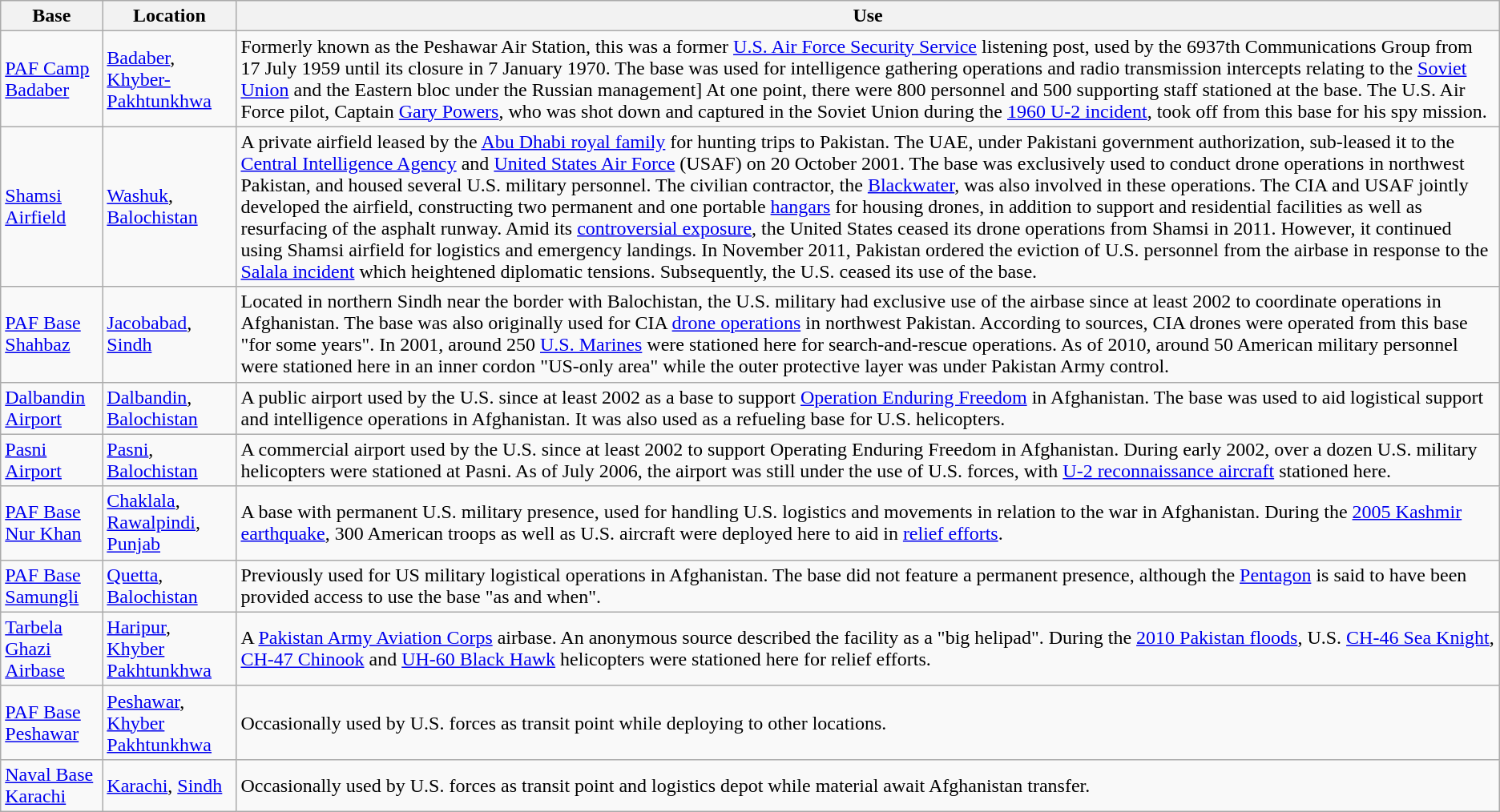<table class="wikitable sortable">
<tr>
<th>Base</th>
<th>Location</th>
<th>Use</th>
</tr>
<tr>
<td><a href='#'>PAF Camp Badaber</a></td>
<td><a href='#'>Badaber</a>, <a href='#'>Khyber-Pakhtunkhwa</a></td>
<td>Formerly known as the Peshawar Air Station, this was a former <a href='#'>U.S. Air Force Security Service</a> listening post, used by the 6937th Communications Group from 17 July 1959 until its closure in 7 January 1970. The base was used for intelligence gathering operations and radio transmission intercepts relating to the <a href='#'>Soviet Union</a> and the Eastern bloc under the Russian management] At one point, there were 800 personnel and 500 supporting staff stationed at the base. The U.S. Air Force pilot, Captain <a href='#'>Gary Powers</a>, who was shot down and captured in the Soviet Union during the <a href='#'>1960 U-2 incident</a>, took off from this base for his spy mission.</td>
</tr>
<tr>
<td><a href='#'>Shamsi Airfield</a></td>
<td><a href='#'>Washuk</a>, <a href='#'>Balochistan</a></td>
<td>A private airfield leased by the <a href='#'>Abu Dhabi royal family</a> for hunting trips to Pakistan. The UAE, under Pakistani government authorization, sub-leased it to the <a href='#'>Central Intelligence Agency</a> and <a href='#'>United States Air Force</a> (USAF) on 20 October 2001. The base was exclusively used to conduct drone operations in northwest Pakistan, and housed several U.S. military personnel. The civilian contractor, the <a href='#'>Blackwater</a>, was also involved in these operations. The CIA and USAF jointly developed the airfield, constructing two permanent and one portable <a href='#'>hangars</a> for housing drones, in addition to support and residential facilities as well as resurfacing of the asphalt runway. Amid its <a href='#'>controversial exposure</a>, the United States ceased its drone operations from Shamsi in 2011. However, it continued using Shamsi airfield for logistics and emergency landings. In November 2011, Pakistan ordered the eviction of U.S. personnel from the airbase in response to the <a href='#'>Salala incident</a> which heightened diplomatic tensions. Subsequently, the U.S. ceased its use of the base.</td>
</tr>
<tr>
<td><a href='#'>PAF Base Shahbaz</a></td>
<td><a href='#'>Jacobabad</a>, <a href='#'>Sindh</a></td>
<td>Located in northern Sindh near the border with Balochistan, the U.S. military had exclusive use of the airbase since at least 2002 to coordinate operations in Afghanistan. The base was also originally used for CIA <a href='#'>drone operations</a> in northwest Pakistan. According to sources, CIA drones were operated from this base "for some years". In 2001, around 250 <a href='#'>U.S. Marines</a> were stationed here for search-and-rescue operations. As of 2010, around 50 American military personnel were stationed here in an inner cordon "US-only area" while the outer protective layer was under Pakistan Army control.</td>
</tr>
<tr>
<td><a href='#'>Dalbandin Airport</a></td>
<td><a href='#'>Dalbandin</a>, <a href='#'>Balochistan</a></td>
<td>A public airport used by the U.S. since at least 2002 as a base to support <a href='#'>Operation Enduring Freedom</a> in Afghanistan. The base was used to aid logistical support and intelligence operations in Afghanistan. It was also used as a refueling base for U.S. helicopters.</td>
</tr>
<tr>
<td><a href='#'>Pasni Airport</a></td>
<td><a href='#'>Pasni</a>, <a href='#'>Balochistan</a></td>
<td>A commercial airport used by the U.S. since at least 2002 to support Operating Enduring Freedom in Afghanistan. During early 2002, over a dozen U.S. military helicopters were stationed at Pasni. As of July 2006, the airport was still under the use of U.S. forces, with <a href='#'>U-2 reconnaissance aircraft</a> stationed here.</td>
</tr>
<tr>
<td><a href='#'>PAF Base Nur Khan</a></td>
<td><a href='#'>Chaklala</a>, <a href='#'>Rawalpindi</a>, <a href='#'>Punjab</a></td>
<td>A base with permanent U.S. military presence, used for handling U.S. logistics and movements in relation to the war in Afghanistan. During the <a href='#'>2005 Kashmir earthquake</a>, 300 American troops as well as U.S. aircraft were deployed here to aid in <a href='#'>relief efforts</a>.</td>
</tr>
<tr>
<td><a href='#'>PAF Base Samungli</a></td>
<td><a href='#'>Quetta</a>, <a href='#'>Balochistan</a></td>
<td>Previously used for US military logistical operations in Afghanistan. The base did not feature a permanent presence, although the <a href='#'>Pentagon</a> is said to have been provided access to use the base "as and when".</td>
</tr>
<tr>
<td><a href='#'>Tarbela Ghazi Airbase</a></td>
<td><a href='#'>Haripur</a>, <a href='#'>Khyber Pakhtunkhwa</a></td>
<td>A <a href='#'>Pakistan Army Aviation Corps</a> airbase. An anonymous source described the facility as a "big helipad". During the <a href='#'>2010 Pakistan floods</a>, U.S. <a href='#'>CH-46 Sea Knight</a>, <a href='#'>CH-47 Chinook</a> and <a href='#'>UH-60 Black Hawk</a> helicopters were stationed here for relief efforts.</td>
</tr>
<tr>
<td><a href='#'>PAF Base Peshawar</a></td>
<td><a href='#'>Peshawar</a>, <a href='#'>Khyber Pakhtunkhwa</a></td>
<td>Occasionally used by U.S. forces as transit point while deploying to other locations.</td>
</tr>
<tr>
<td><a href='#'>Naval Base Karachi</a></td>
<td><a href='#'>Karachi</a>, <a href='#'>Sindh</a></td>
<td>Occasionally used by U.S. forces as transit point and logistics depot while material await Afghanistan transfer.</td>
</tr>
</table>
